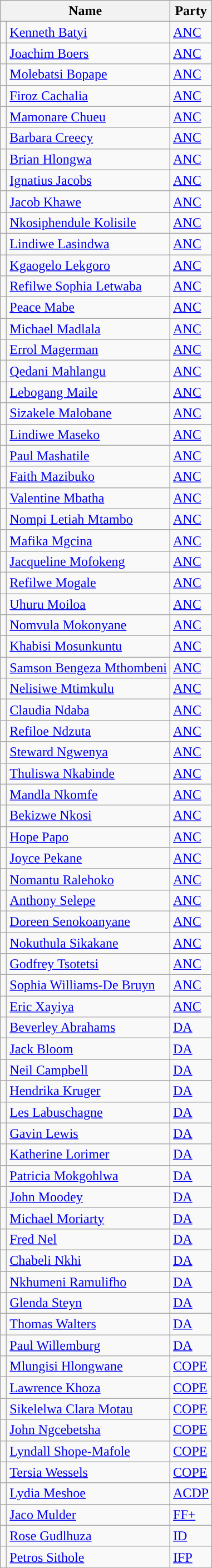<table class="wikitable sortable">
<tr>
<th colspan="2">Name</th>
<th>Party</th>
</tr>
<tr>
<td style="background-color: "></td>
<td><a href='#'>Kenneth Batyi</a></td>
<td><a href='#'>ANC</a></td>
</tr>
<tr>
<td style="background-color: "></td>
<td><a href='#'>Joachim Boers</a></td>
<td><a href='#'>ANC</a></td>
</tr>
<tr>
<td style="background-color: "></td>
<td><a href='#'>Molebatsi Bopape</a></td>
<td><a href='#'>ANC</a></td>
</tr>
<tr>
<td style="background-color: "></td>
<td><a href='#'>Firoz Cachalia</a></td>
<td><a href='#'>ANC</a></td>
</tr>
<tr>
<td style="background-color: "></td>
<td><a href='#'>Mamonare Chueu</a></td>
<td><a href='#'>ANC</a></td>
</tr>
<tr>
<td style="background-color: "></td>
<td><a href='#'>Barbara Creecy</a></td>
<td><a href='#'>ANC</a></td>
</tr>
<tr>
<td style="background-color: "></td>
<td><a href='#'>Brian Hlongwa</a></td>
<td><a href='#'>ANC</a></td>
</tr>
<tr>
<td style="background-color: "></td>
<td><a href='#'>Ignatius Jacobs</a></td>
<td><a href='#'>ANC</a></td>
</tr>
<tr>
<td style="background-color: "></td>
<td><a href='#'>Jacob Khawe</a></td>
<td><a href='#'>ANC</a></td>
</tr>
<tr>
<td style="background-color: "></td>
<td><a href='#'>Nkosiphendule Kolisile</a></td>
<td><a href='#'>ANC</a></td>
</tr>
<tr>
<td style="background-color: "></td>
<td><a href='#'>Lindiwe Lasindwa</a></td>
<td><a href='#'>ANC</a></td>
</tr>
<tr>
<td style="background-color: "></td>
<td><a href='#'>Kgaogelo Lekgoro</a></td>
<td><a href='#'>ANC</a></td>
</tr>
<tr>
<td style="background-color: "></td>
<td><a href='#'>Refilwe Sophia Letwaba</a></td>
<td><a href='#'>ANC</a></td>
</tr>
<tr>
<td style="background-color: "></td>
<td><a href='#'>Peace Mabe</a></td>
<td><a href='#'>ANC</a></td>
</tr>
<tr>
<td style="background-color: "></td>
<td><a href='#'>Michael Madlala</a></td>
<td><a href='#'>ANC</a></td>
</tr>
<tr>
<td style="background-color: "></td>
<td><a href='#'>Errol Magerman</a></td>
<td><a href='#'>ANC</a></td>
</tr>
<tr>
<td style="background-color: "></td>
<td><a href='#'>Qedani Mahlangu</a></td>
<td><a href='#'>ANC</a></td>
</tr>
<tr>
<td style="background-color: "></td>
<td><a href='#'>Lebogang Maile</a></td>
<td><a href='#'>ANC</a></td>
</tr>
<tr>
<td style="background-color: "></td>
<td><a href='#'>Sizakele Malobane</a></td>
<td><a href='#'>ANC</a></td>
</tr>
<tr>
<td style="background-color: "></td>
<td><a href='#'>Lindiwe Maseko</a></td>
<td><a href='#'>ANC</a></td>
</tr>
<tr>
<td style="background-color: "></td>
<td><a href='#'>Paul Mashatile</a></td>
<td><a href='#'>ANC</a></td>
</tr>
<tr>
<td style="background-color: "></td>
<td><a href='#'>Faith Mazibuko</a></td>
<td><a href='#'>ANC</a></td>
</tr>
<tr>
<td style="background-color: "></td>
<td><a href='#'>Valentine Mbatha</a></td>
<td><a href='#'>ANC</a></td>
</tr>
<tr>
<td style="background-color: "></td>
<td><a href='#'>Nompi Letiah Mtambo</a></td>
<td><a href='#'>ANC</a></td>
</tr>
<tr>
<td style="background-color: "></td>
<td><a href='#'>Mafika Mgcina</a></td>
<td><a href='#'>ANC</a></td>
</tr>
<tr>
<td style="background-color: "></td>
<td><a href='#'>Jacqueline Mofokeng</a></td>
<td><a href='#'>ANC</a></td>
</tr>
<tr>
<td style="background-color: "></td>
<td><a href='#'>Refilwe Mogale</a></td>
<td><a href='#'>ANC</a></td>
</tr>
<tr>
<td style="background-color: "></td>
<td><a href='#'>Uhuru Moiloa</a></td>
<td><a href='#'>ANC</a></td>
</tr>
<tr>
<td style="background-color: "></td>
<td><a href='#'>Nomvula Mokonyane</a></td>
<td><a href='#'>ANC</a></td>
</tr>
<tr>
<td style="background-color: "></td>
<td><a href='#'>Khabisi Mosunkuntu</a></td>
<td><a href='#'>ANC</a></td>
</tr>
<tr>
<td style="background-color: "></td>
<td><a href='#'>Samson Bengeza Mthombeni</a></td>
<td><a href='#'>ANC</a></td>
</tr>
<tr>
<td style="background-color: "></td>
<td><a href='#'>Nelisiwe Mtimkulu</a></td>
<td><a href='#'>ANC</a></td>
</tr>
<tr>
<td style="background-color: "></td>
<td><a href='#'>Claudia Ndaba</a></td>
<td><a href='#'>ANC</a></td>
</tr>
<tr>
<td style="background-color: "></td>
<td><a href='#'>Refiloe Ndzuta</a></td>
<td><a href='#'>ANC</a></td>
</tr>
<tr>
<td style="background-color: "></td>
<td><a href='#'>Steward Ngwenya</a></td>
<td><a href='#'>ANC</a></td>
</tr>
<tr>
<td style="background-color: "></td>
<td><a href='#'>Thuliswa Nkabinde</a></td>
<td><a href='#'>ANC</a></td>
</tr>
<tr>
<td style="background-color: "></td>
<td><a href='#'>Mandla Nkomfe</a></td>
<td><a href='#'>ANC</a></td>
</tr>
<tr>
<td style="background-color: "></td>
<td><a href='#'>Bekizwe Nkosi</a></td>
<td><a href='#'>ANC</a></td>
</tr>
<tr>
<td style="background-color: "></td>
<td><a href='#'>Hope Papo</a></td>
<td><a href='#'>ANC</a></td>
</tr>
<tr>
<td style="background-color: "></td>
<td><a href='#'>Joyce Pekane</a></td>
<td><a href='#'>ANC</a></td>
</tr>
<tr>
<td style="background-color: "></td>
<td><a href='#'>Nomantu Ralehoko</a></td>
<td><a href='#'>ANC</a></td>
</tr>
<tr>
<td style="background-color: "></td>
<td><a href='#'>Anthony Selepe</a></td>
<td><a href='#'>ANC</a></td>
</tr>
<tr>
<td style="background-color: "></td>
<td><a href='#'>Doreen Senokoanyane</a></td>
<td><a href='#'>ANC</a></td>
</tr>
<tr>
<td style="background-color: "></td>
<td><a href='#'>Nokuthula Sikakane</a></td>
<td><a href='#'>ANC</a></td>
</tr>
<tr>
<td style="background-color: "></td>
<td><a href='#'>Godfrey Tsotetsi</a></td>
<td><a href='#'>ANC</a></td>
</tr>
<tr>
<td style="background-color: "></td>
<td><a href='#'>Sophia Williams-De Bruyn</a></td>
<td><a href='#'>ANC</a></td>
</tr>
<tr>
<td style="background-color: "></td>
<td><a href='#'>Eric Xayiya</a></td>
<td><a href='#'>ANC</a></td>
</tr>
<tr>
<td style="background-color: "></td>
<td><a href='#'>Beverley Abrahams</a></td>
<td><a href='#'>DA</a></td>
</tr>
<tr>
<td style="background-color: "></td>
<td><a href='#'>Jack Bloom</a></td>
<td><a href='#'>DA</a></td>
</tr>
<tr>
<td style="background-color: "></td>
<td><a href='#'>Neil Campbell</a></td>
<td><a href='#'>DA</a></td>
</tr>
<tr>
<td style="background-color: "></td>
<td><a href='#'>Hendrika Kruger</a></td>
<td><a href='#'>DA</a></td>
</tr>
<tr>
<td style="background-color: "></td>
<td><a href='#'>Les Labuschagne</a></td>
<td><a href='#'>DA</a></td>
</tr>
<tr>
<td style="background-color: "></td>
<td><a href='#'>Gavin Lewis</a></td>
<td><a href='#'>DA</a></td>
</tr>
<tr>
<td style="background-color: "></td>
<td><a href='#'>Katherine Lorimer</a></td>
<td><a href='#'>DA</a></td>
</tr>
<tr>
<td style="background-color: "></td>
<td><a href='#'>Patricia Mokgohlwa</a></td>
<td><a href='#'>DA</a></td>
</tr>
<tr>
<td style="background-color: "></td>
<td><a href='#'>John Moodey</a></td>
<td><a href='#'>DA</a></td>
</tr>
<tr>
<td style="background-color: "></td>
<td><a href='#'>Michael Moriarty</a></td>
<td><a href='#'>DA</a></td>
</tr>
<tr>
<td style="background-color: "></td>
<td><a href='#'>Fred Nel</a></td>
<td><a href='#'>DA</a></td>
</tr>
<tr>
<td style="background-color: "></td>
<td><a href='#'>Chabeli Nkhi</a></td>
<td><a href='#'>DA</a></td>
</tr>
<tr>
<td style="background-color: "></td>
<td><a href='#'>Nkhumeni Ramulifho</a></td>
<td><a href='#'>DA</a></td>
</tr>
<tr>
<td style="background-color: "></td>
<td><a href='#'>Glenda Steyn</a></td>
<td><a href='#'>DA</a></td>
</tr>
<tr>
<td style="background-color: "></td>
<td><a href='#'>Thomas Walters</a></td>
<td><a href='#'>DA</a></td>
</tr>
<tr>
<td style="background-color: "></td>
<td><a href='#'>Paul Willemburg</a></td>
<td><a href='#'>DA</a></td>
</tr>
<tr>
<td style="background-color: "></td>
<td><a href='#'>Mlungisi Hlongwane</a></td>
<td><a href='#'>COPE</a></td>
</tr>
<tr>
<td style="background-color: "></td>
<td><a href='#'>Lawrence Khoza</a></td>
<td><a href='#'>COPE</a></td>
</tr>
<tr>
<td style="background-color: "></td>
<td><a href='#'>Sikelelwa Clara Motau</a></td>
<td><a href='#'>COPE</a></td>
</tr>
<tr>
<td style="background-color: "></td>
<td><a href='#'>John Ngcebetsha</a></td>
<td><a href='#'>COPE</a></td>
</tr>
<tr>
<td style="background-color: "></td>
<td><a href='#'>Lyndall Shope-Mafole</a></td>
<td><a href='#'>COPE</a></td>
</tr>
<tr>
<td style="background-color: "></td>
<td><a href='#'>Tersia Wessels</a></td>
<td><a href='#'>COPE</a></td>
</tr>
<tr>
<td style="background-color: "></td>
<td><a href='#'>Lydia Meshoe</a></td>
<td><a href='#'>ACDP</a></td>
</tr>
<tr>
<td style="background-color: "></td>
<td><a href='#'>Jaco Mulder</a></td>
<td><a href='#'>FF+</a></td>
</tr>
<tr>
<td style="background-color: "></td>
<td><a href='#'>Rose Gudlhuza</a></td>
<td><a href='#'>ID</a></td>
</tr>
<tr>
<td style="background-color: "></td>
<td><a href='#'>Petros Sithole</a></td>
<td><a href='#'>IFP</a></td>
</tr>
</table>
